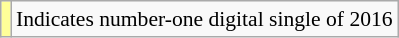<table class="wikitable" style="font-size:90%;">
<tr>
<td style="background-color:#FFFF99"></td>
<td>Indicates number-one digital single of 2016</td>
</tr>
</table>
